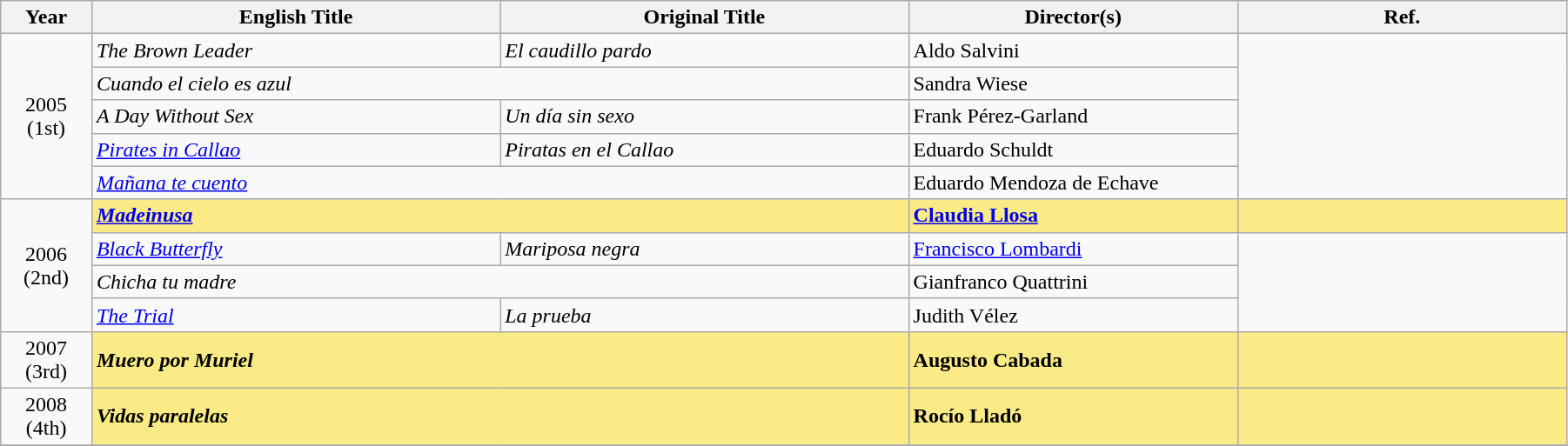<table class="wikitable" width="95%" cellpadding="5">
<tr>
<th width="50"><strong>Year</strong></th>
<th width="250"><strong>English Title</strong></th>
<th width="250"><strong>Original Title</strong></th>
<th width="200"><strong>Director(s)</strong></th>
<th width="200">Ref.</th>
</tr>
<tr>
<td rowspan="5" style="text-align:center;">2005<br>(1st)</td>
<td><em>The Brown Leader</em></td>
<td><em>El caudillo pardo</em></td>
<td>Aldo Salvini</td>
<td rowspan="5"></td>
</tr>
<tr>
<td colspan="2"><em>Cuando el cielo es azul</em></td>
<td>Sandra Wiese</td>
</tr>
<tr>
<td><em>A Day Without Sex</em></td>
<td><em>Un día sin sexo</em></td>
<td>Frank Pérez-Garland</td>
</tr>
<tr>
<td><em><a href='#'>Pirates in Callao</a></em></td>
<td><em>Piratas en el Callao</em></td>
<td>Eduardo Schuldt</td>
</tr>
<tr>
<td colspan="2"><em><a href='#'>Mañana te cuento</a></em></td>
<td>Eduardo Mendoza de Echave</td>
</tr>
<tr>
<td rowspan="4" style="text-align:center;">2006<br>(2nd)</td>
<td colspan="2" style="background:#FAEB86"><strong><em><a href='#'>Madeinusa</a></em></strong></td>
<td style="background:#FAEB86"><strong><a href='#'>Claudia Llosa</a></strong></td>
<td style="background:#FAEB86"></td>
</tr>
<tr>
<td><a href='#'><em>Black Butterfly</em></a></td>
<td><em>Mariposa negra</em></td>
<td><a href='#'>Francisco Lombardi</a></td>
<td rowspan="3"></td>
</tr>
<tr>
<td colspan="2"><em>Chicha tu madre</em></td>
<td>Gianfranco Quattrini</td>
</tr>
<tr>
<td><a href='#'><em>The Trial</em></a></td>
<td><em>La prueba</em></td>
<td>Judith Vélez</td>
</tr>
<tr>
<td style="text-align:center;">2007<br>(3rd)</td>
<td colspan="2" style="background:#FAEB86"><strong><em>Muero por Muriel</em></strong></td>
<td style="background:#FAEB86"><strong>Augusto Cabada</strong></td>
<td style="background:#FAEB86"></td>
</tr>
<tr>
<td style="text-align:center;">2008<br>(4th)</td>
<td colspan="2" style="background:#FAEB86"><strong><em>Vidas paralelas</em></strong></td>
<td style="background:#FAEB86"><strong>Rocío Lladó</strong></td>
<td style="background:#FAEB86"></td>
</tr>
<tr>
</tr>
</table>
